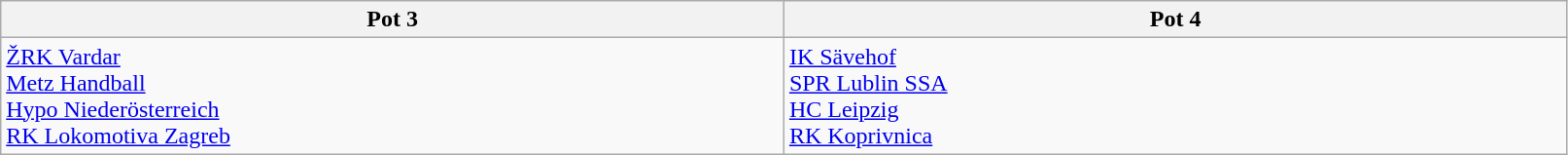<table class="wikitable">
<tr>
<th width=15%>Pot 3</th>
<th width=15%>Pot 4</th>
</tr>
<tr>
<td valign="top"> <a href='#'>ŽRK Vardar</a><br> <a href='#'>Metz Handball</a><br> <a href='#'>Hypo Niederösterreich</a><br> <a href='#'>RK Lokomotiva Zagreb</a></td>
<td valign="top"> <a href='#'>IK Sävehof</a><br> <a href='#'>SPR Lublin SSA</a><br> <a href='#'>HC Leipzig</a><br> <a href='#'>RK Koprivnica</a></td>
</tr>
</table>
